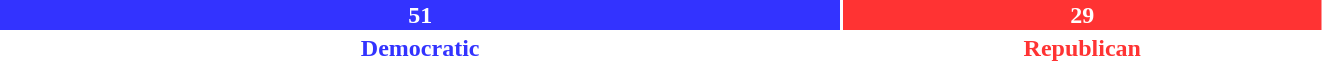<table style="width:70%">
<tr>
<td scope="row" colspan="2" style="text-align:center"></td>
</tr>
<tr>
<td scope="row" style="background:#3333FF; width:63.75%; text-align:center; color:white"><strong>51</strong></td>
<td style="background:#FF3333; width:36.25%; text-align:center; color:white"><strong>29</strong></td>
</tr>
<tr>
<td scope="row" style="text-align:center; color:#3333FF"><strong>Democratic</strong></td>
<td style="text-align:center; color:#FF3333"><strong>Republican</strong></td>
</tr>
</table>
